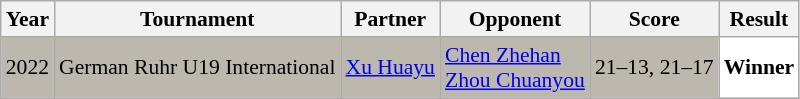<table class="sortable wikitable" style="font-size: 90%;">
<tr>
<th>Year</th>
<th>Tournament</th>
<th>Partner</th>
<th>Opponent</th>
<th>Score</th>
<th>Result</th>
</tr>
<tr style="background:#BDB8AD">
<td align="center">2022</td>
<td align="left">German Ruhr U19 International</td>
<td align="left"> <a href='#'>Xu Huayu</a></td>
<td align="left"> <a href='#'>Chen Zhehan</a><br> <a href='#'>Zhou Chuanyou</a></td>
<td align="left">21–13, 21–17</td>
<td style="text-align:left; background:white"> <strong>Winner</strong></td>
</tr>
</table>
